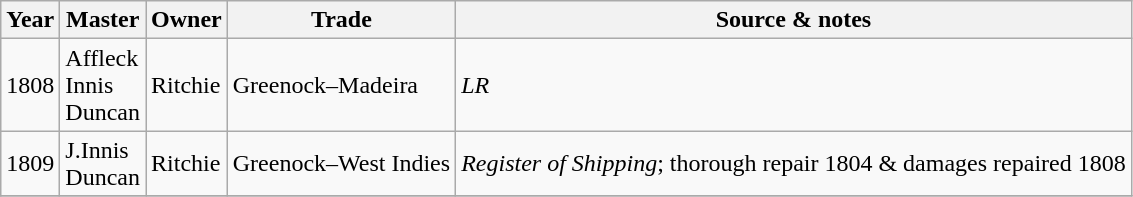<table class=" wikitable">
<tr>
<th>Year</th>
<th>Master</th>
<th>Owner</th>
<th>Trade</th>
<th>Source & notes</th>
</tr>
<tr>
<td>1808</td>
<td>Affleck<br>Innis<br>Duncan</td>
<td>Ritchie</td>
<td>Greenock–Madeira</td>
<td><em>LR</em></td>
</tr>
<tr>
<td>1809</td>
<td>J.Innis<br>Duncan</td>
<td>Ritchie</td>
<td>Greenock–West Indies</td>
<td><em>Register of Shipping</em>; thorough repair 1804 & damages repaired 1808</td>
</tr>
<tr>
</tr>
</table>
